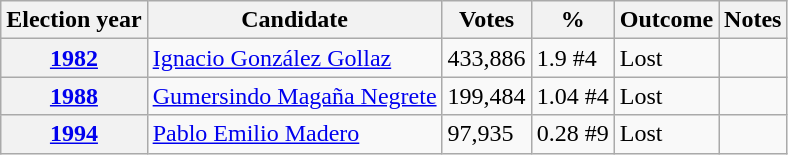<table class="wikitable">
<tr>
<th>Election year</th>
<th>Candidate</th>
<th>Votes</th>
<th>%</th>
<th>Outcome</th>
<th>Notes</th>
</tr>
<tr>
<th><a href='#'>1982</a></th>
<td><a href='#'>Ignacio González Gollaz</a></td>
<td>433,886</td>
<td>1.9 #4</td>
<td>Lost</td>
<td></td>
</tr>
<tr>
<th><a href='#'>1988</a></th>
<td><a href='#'>Gumersindo Magaña Negrete</a></td>
<td>199,484</td>
<td>1.04 #4</td>
<td>Lost</td>
<td></td>
</tr>
<tr>
<th><a href='#'>1994</a></th>
<td><a href='#'>Pablo Emilio Madero</a></td>
<td>97,935</td>
<td>0.28 #9</td>
<td>Lost</td>
<td></td>
</tr>
</table>
